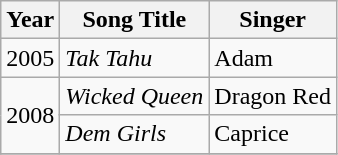<table class="wikitable">
<tr>
<th>Year</th>
<th>Song Title</th>
<th>Singer</th>
</tr>
<tr>
<td rowspan=1>2005</td>
<td><em>Tak Tahu</em></td>
<td>Adam</td>
</tr>
<tr>
<td rowspan=2>2008</td>
<td><em>Wicked Queen</em></td>
<td>Dragon Red</td>
</tr>
<tr>
<td><em>Dem Girls</em></td>
<td>Caprice</td>
</tr>
<tr>
</tr>
</table>
